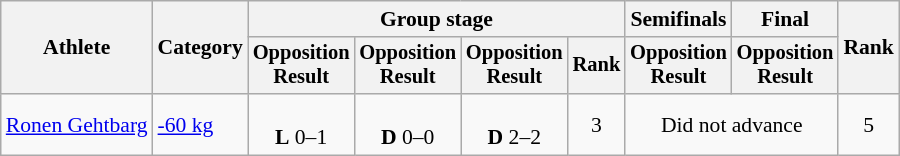<table class="wikitable" style="text-align:center; font-size:90%">
<tr>
<th rowspan=2>Athlete</th>
<th rowspan=2>Category</th>
<th colspan=4>Group stage</th>
<th>Semifinals</th>
<th>Final</th>
<th rowspan=2>Rank</th>
</tr>
<tr style="font-size:95%">
<th>Opposition<br>Result</th>
<th>Opposition<br>Result</th>
<th>Opposition<br>Result</th>
<th>Rank</th>
<th>Opposition<br>Result</th>
<th>Opposition<br>Result</th>
</tr>
<tr>
<td align=left><a href='#'>Ronen Gehtbarg</a></td>
<td align=left><a href='#'>-60 kg</a></td>
<td><br><strong>L</strong> 0–1</td>
<td><br><strong>D</strong> 0–0</td>
<td><br><strong>D</strong> 2–2</td>
<td>3</td>
<td colspan=2>Did not advance</td>
<td>5</td>
</tr>
</table>
